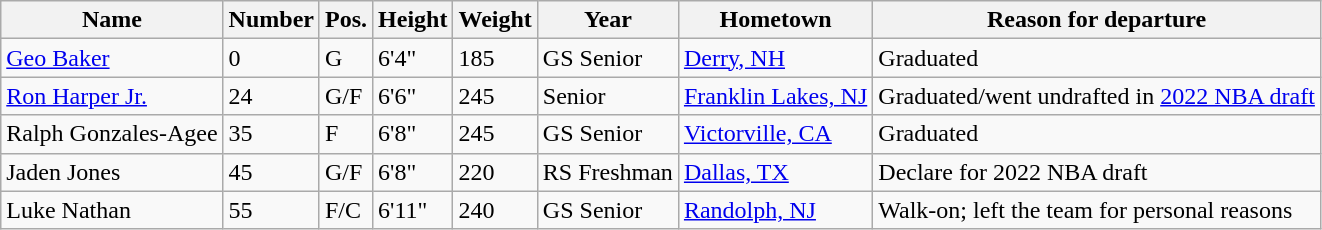<table class="wikitable sortable" border="1">
<tr>
<th>Name</th>
<th>Number</th>
<th>Pos.</th>
<th>Height</th>
<th>Weight</th>
<th>Year</th>
<th>Hometown</th>
<th class="unsortable">Reason for departure</th>
</tr>
<tr>
<td><a href='#'>Geo Baker</a></td>
<td>0</td>
<td>G</td>
<td>6'4"</td>
<td>185</td>
<td>GS Senior</td>
<td><a href='#'>Derry, NH</a></td>
<td>Graduated</td>
</tr>
<tr>
<td><a href='#'>Ron Harper Jr.</a></td>
<td>24</td>
<td>G/F</td>
<td>6'6"</td>
<td>245</td>
<td>Senior</td>
<td><a href='#'>Franklin Lakes, NJ</a></td>
<td>Graduated/went undrafted in <a href='#'>2022 NBA draft</a></td>
</tr>
<tr>
<td>Ralph Gonzales-Agee</td>
<td>35</td>
<td>F</td>
<td>6'8"</td>
<td>245</td>
<td>GS Senior</td>
<td><a href='#'>Victorville, CA</a></td>
<td>Graduated</td>
</tr>
<tr>
<td>Jaden Jones</td>
<td>45</td>
<td>G/F</td>
<td>6'8"</td>
<td>220</td>
<td>RS Freshman</td>
<td><a href='#'>Dallas, TX</a></td>
<td>Declare for 2022 NBA draft</td>
</tr>
<tr>
<td>Luke Nathan</td>
<td>55</td>
<td>F/C</td>
<td>6'11"</td>
<td>240</td>
<td>GS Senior</td>
<td><a href='#'>Randolph, NJ</a></td>
<td>Walk-on; left the team for personal reasons</td>
</tr>
</table>
